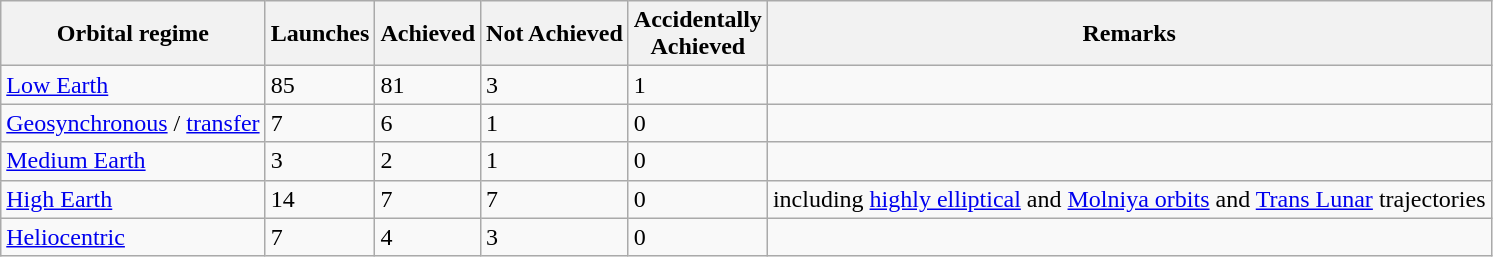<table class="wikitable sortable">
<tr>
<th>Orbital regime</th>
<th>Launches</th>
<th>Achieved</th>
<th>Not Achieved</th>
<th>Accidentally<br>Achieved</th>
<th>Remarks</th>
</tr>
<tr>
<td><a href='#'>Low Earth</a></td>
<td>85</td>
<td>81</td>
<td>3</td>
<td>1</td>
<td></td>
</tr>
<tr>
<td><a href='#'>Geosynchronous</a> / <a href='#'>transfer</a></td>
<td>7</td>
<td>6</td>
<td>1</td>
<td>0</td>
<td></td>
</tr>
<tr>
<td><a href='#'>Medium Earth</a></td>
<td>3</td>
<td>2</td>
<td>1</td>
<td>0</td>
<td></td>
</tr>
<tr>
<td><a href='#'>High Earth</a></td>
<td>14</td>
<td>7</td>
<td>7</td>
<td>0</td>
<td>including <a href='#'>highly elliptical</a> and <a href='#'>Molniya orbits</a> and <a href='#'>Trans Lunar</a> trajectories</td>
</tr>
<tr>
<td><a href='#'>Heliocentric</a></td>
<td>7</td>
<td>4</td>
<td>3</td>
<td>0</td>
<td></td>
</tr>
</table>
